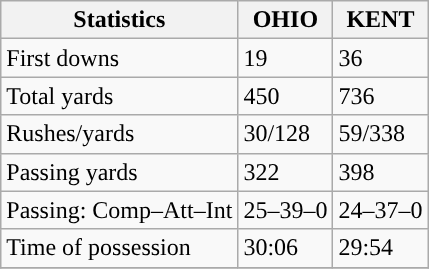<table class="wikitable" style="float: left;">
<tr>
<th>Statistics</th>
<th>OHIO</th>
<th>KENT</th>
</tr>
<tr>
<td>First downs</td>
<td>19</td>
<td>36</td>
</tr>
<tr>
<td>Total yards</td>
<td>450</td>
<td>736</td>
</tr>
<tr>
<td>Rushes/yards</td>
<td>30/128</td>
<td>59/338</td>
</tr>
<tr>
<td>Passing yards</td>
<td>322</td>
<td>398</td>
</tr>
<tr>
<td>Passing: Comp–Att–Int</td>
<td>25–39–0</td>
<td>24–37–0</td>
</tr>
<tr>
<td>Time of possession</td>
<td>30:06</td>
<td>29:54</td>
</tr>
<tr>
</tr>
</table>
